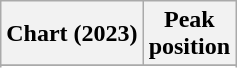<table class="wikitable sortable plainrowheaders">
<tr>
<th>Chart (2023)</th>
<th>Peak<br>position</th>
</tr>
<tr>
</tr>
<tr>
</tr>
<tr>
</tr>
</table>
